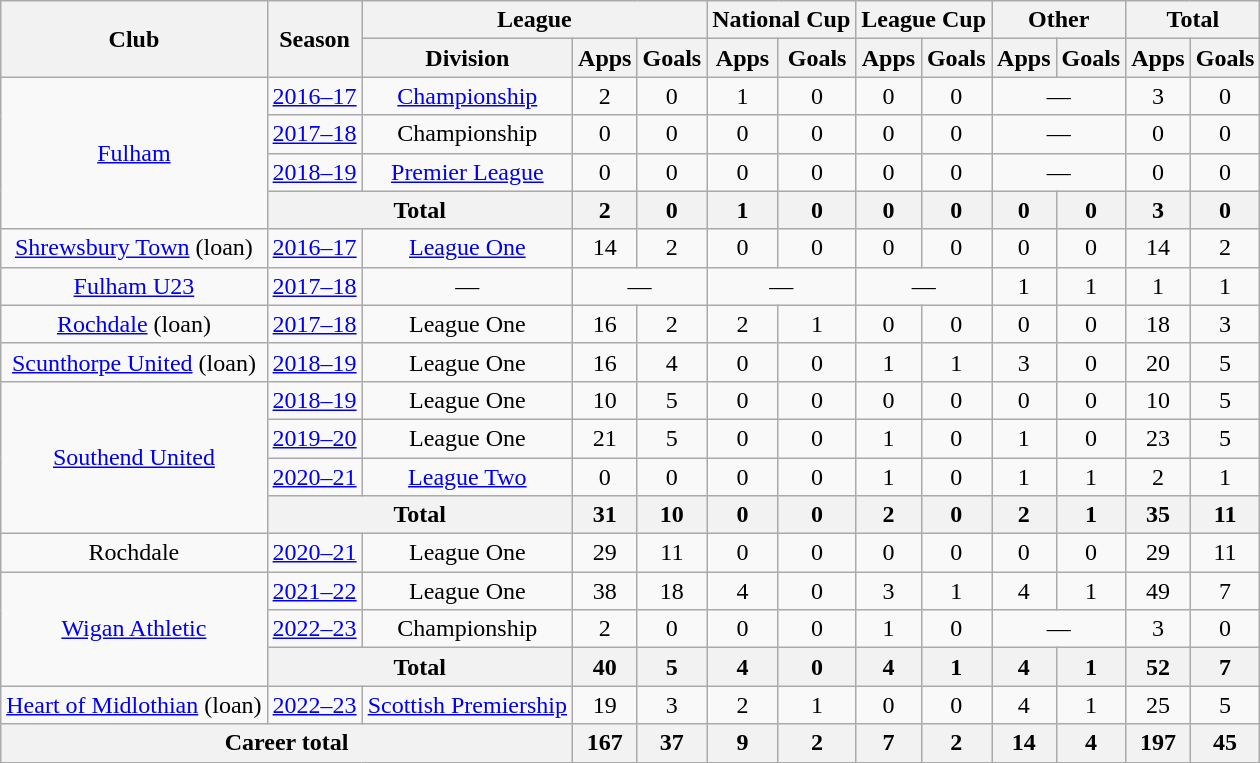<table class="wikitable" style="text-align: center;">
<tr>
<th rowspan="2">Club</th>
<th rowspan="2">Season</th>
<th colspan="3">League</th>
<th colspan="2">National Cup</th>
<th colspan="2">League Cup</th>
<th colspan="2">Other</th>
<th colspan="2">Total</th>
</tr>
<tr>
<th>Division</th>
<th>Apps</th>
<th>Goals</th>
<th>Apps</th>
<th>Goals</th>
<th>Apps</th>
<th>Goals</th>
<th>Apps</th>
<th>Goals</th>
<th>Apps</th>
<th>Goals</th>
</tr>
<tr>
<td rowspan=4><a href='#'>Fulham</a></td>
<td><a href='#'>2016–17</a></td>
<td><a href='#'>Championship</a></td>
<td>2</td>
<td>0</td>
<td>1</td>
<td>0</td>
<td>0</td>
<td>0</td>
<td colspan=2>—</td>
<td>3</td>
<td>0</td>
</tr>
<tr>
<td><a href='#'>2017–18</a></td>
<td>Championship</td>
<td>0</td>
<td>0</td>
<td>0</td>
<td>0</td>
<td>0</td>
<td>0</td>
<td colspan=2>—</td>
<td>0</td>
<td>0</td>
</tr>
<tr>
<td><a href='#'>2018–19</a></td>
<td><a href='#'>Premier League</a></td>
<td>0</td>
<td>0</td>
<td>0</td>
<td>0</td>
<td>0</td>
<td>0</td>
<td colspan=2>—</td>
<td>0</td>
<td>0</td>
</tr>
<tr>
<th colspan=2>Total</th>
<th>2</th>
<th>0</th>
<th>1</th>
<th>0</th>
<th>0</th>
<th>0</th>
<th>0</th>
<th>0</th>
<th>3</th>
<th>0</th>
</tr>
<tr>
<td><a href='#'>Shrewsbury Town</a> (loan)</td>
<td><a href='#'>2016–17</a></td>
<td><a href='#'>League One</a></td>
<td>14</td>
<td>2</td>
<td>0</td>
<td>0</td>
<td>0</td>
<td>0</td>
<td>0</td>
<td>0</td>
<td>14</td>
<td>2</td>
</tr>
<tr>
<td><a href='#'>Fulham U23</a></td>
<td><a href='#'>2017–18</a></td>
<td colspan=1>—</td>
<td colspan=2>—</td>
<td colspan=2>—</td>
<td colspan=2>—</td>
<td>1</td>
<td>1</td>
<td>1</td>
<td>1</td>
</tr>
<tr>
<td><a href='#'>Rochdale</a> (loan)</td>
<td><a href='#'>2017–18</a></td>
<td>League One</td>
<td>16</td>
<td>2</td>
<td>2</td>
<td>1</td>
<td>0</td>
<td>0</td>
<td>0</td>
<td>0</td>
<td>18</td>
<td>3</td>
</tr>
<tr>
<td><a href='#'>Scunthorpe United</a> (loan)</td>
<td><a href='#'>2018–19</a></td>
<td>League One</td>
<td>16</td>
<td>4</td>
<td>0</td>
<td>0</td>
<td>1</td>
<td>1</td>
<td>3</td>
<td>0</td>
<td>20</td>
<td>5</td>
</tr>
<tr>
<td rowspan=4><a href='#'>Southend United</a></td>
<td><a href='#'>2018–19</a></td>
<td>League One</td>
<td>10</td>
<td>5</td>
<td>0</td>
<td>0</td>
<td>0</td>
<td>0</td>
<td>0</td>
<td>0</td>
<td>10</td>
<td>5</td>
</tr>
<tr>
<td><a href='#'>2019–20</a></td>
<td>League One</td>
<td>21</td>
<td>5</td>
<td>0</td>
<td>0</td>
<td>1</td>
<td>0</td>
<td>1</td>
<td>0</td>
<td>23</td>
<td>5</td>
</tr>
<tr>
<td><a href='#'>2020–21</a></td>
<td><a href='#'>League Two</a></td>
<td>0</td>
<td>0</td>
<td>0</td>
<td>0</td>
<td>1</td>
<td>0</td>
<td>1</td>
<td>1</td>
<td>2</td>
<td>1</td>
</tr>
<tr>
<th colspan=2>Total</th>
<th>31</th>
<th>10</th>
<th>0</th>
<th>0</th>
<th>2</th>
<th>0</th>
<th>2</th>
<th>1</th>
<th>35</th>
<th>11</th>
</tr>
<tr>
<td>Rochdale</td>
<td><a href='#'>2020–21</a></td>
<td>League One</td>
<td>29</td>
<td>11</td>
<td>0</td>
<td>0</td>
<td>0</td>
<td>0</td>
<td>0</td>
<td>0</td>
<td>29</td>
<td>11</td>
</tr>
<tr>
<td rowspan=3><a href='#'>Wigan Athletic</a></td>
<td><a href='#'>2021–22</a></td>
<td>League One</td>
<td>38</td>
<td>18</td>
<td>4</td>
<td>0</td>
<td>3</td>
<td>1</td>
<td>4</td>
<td>1</td>
<td>49</td>
<td>7</td>
</tr>
<tr>
<td><a href='#'>2022–23</a></td>
<td>Championship</td>
<td>2</td>
<td>0</td>
<td>0</td>
<td>0</td>
<td>1</td>
<td>0</td>
<td colspan=2>—</td>
<td>3</td>
<td>0</td>
</tr>
<tr>
<th colspan=2>Total</th>
<th>40</th>
<th>5</th>
<th>4</th>
<th>0</th>
<th>4</th>
<th>1</th>
<th>4</th>
<th>1</th>
<th>52</th>
<th>7</th>
</tr>
<tr>
<td><a href='#'>Heart of Midlothian</a> (loan)</td>
<td><a href='#'>2022–23</a></td>
<td><a href='#'>Scottish Premiership</a></td>
<td>19</td>
<td>3</td>
<td>2</td>
<td>1</td>
<td>0</td>
<td>0</td>
<td>4</td>
<td>1</td>
<td>25</td>
<td>5</td>
</tr>
<tr>
<th colspan="3">Career total</th>
<th>167</th>
<th>37</th>
<th>9</th>
<th>2</th>
<th>7</th>
<th>2</th>
<th>14</th>
<th>4</th>
<th>197</th>
<th>45</th>
</tr>
</table>
